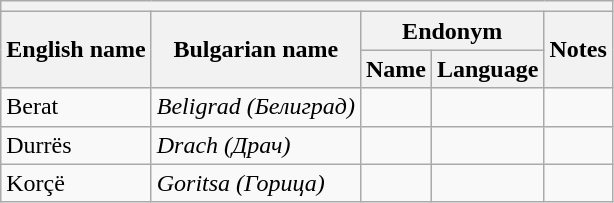<table class="wikitable sortable">
<tr>
<th colspan="5"></th>
</tr>
<tr>
<th rowspan="2">English name</th>
<th rowspan="2">Bulgarian name</th>
<th colspan="2">Endonym</th>
<th rowspan="2">Notes</th>
</tr>
<tr>
<th>Name</th>
<th>Language</th>
</tr>
<tr>
<td>Berat</td>
<td><em>Beligrad (Белиград)</em></td>
<td></td>
<td></td>
<td></td>
</tr>
<tr>
<td>Durrës</td>
<td><em>Drach (Драч)</em></td>
<td></td>
<td></td>
<td></td>
</tr>
<tr>
<td>Korçë</td>
<td><em>Goritsa (Горица)</em></td>
<td></td>
<td></td>
<td></td>
</tr>
</table>
